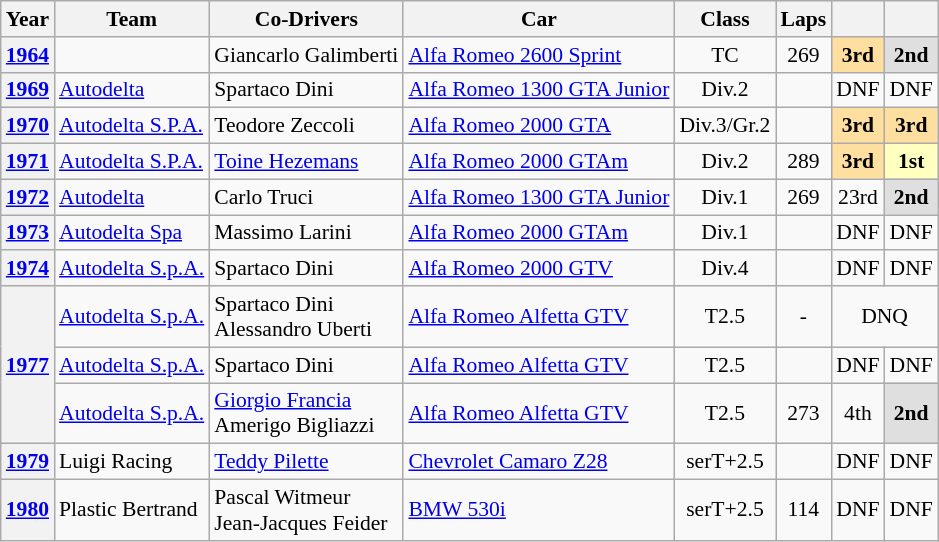<table class="wikitable" style="text-align:center; font-size:90%">
<tr>
<th>Year</th>
<th>Team</th>
<th>Co-Drivers</th>
<th>Car</th>
<th>Class</th>
<th>Laps</th>
<th></th>
<th></th>
</tr>
<tr>
<th><a href='#'>1964</a></th>
<td align="left"></td>
<td align="left"> Giancarlo Galimberti</td>
<td align="left"><a href='#'>Alfa Romeo 2600 Sprint</a></td>
<td>TC</td>
<td>269</td>
<td style="background:#ffdf9f;"><strong>3rd</strong></td>
<td style="background:#dfdfdf;"><strong>2nd</strong></td>
</tr>
<tr>
<th><a href='#'>1969</a></th>
<td align="left"> <a href='#'>Autodelta</a></td>
<td align="left"> Spartaco Dini</td>
<td align="left"><a href='#'>Alfa Romeo 1300 GTA Junior</a></td>
<td>Div.2</td>
<td></td>
<td>DNF</td>
<td>DNF</td>
</tr>
<tr>
<th><a href='#'>1970</a></th>
<td align="left"> <a href='#'>Autodelta S.P.A.</a></td>
<td align="left"> Teodore Zeccoli</td>
<td align="left"><a href='#'>Alfa Romeo 2000 GTA</a></td>
<td>Div.3/Gr.2</td>
<td></td>
<td style="background:#ffdf9f;"><strong>3rd</strong></td>
<td style="background:#ffdf9f;"><strong>3rd</strong></td>
</tr>
<tr>
<th><a href='#'>1971</a></th>
<td align="left"> <a href='#'>Autodelta S.P.A.</a></td>
<td align="left"> <a href='#'>Toine Hezemans</a></td>
<td align="left"><a href='#'>Alfa Romeo 2000 GTAm</a></td>
<td>Div.2</td>
<td>289</td>
<td style="background:#ffdf9f;"><strong>3rd</strong></td>
<td style="background:#ffffbf;"><strong>1st</strong></td>
</tr>
<tr>
<th><a href='#'>1972</a></th>
<td align="left"> <a href='#'>Autodelta</a></td>
<td align="left"> Carlo Truci</td>
<td align="left"><a href='#'>Alfa Romeo 1300 GTA Junior</a></td>
<td>Div.1</td>
<td>269</td>
<td>23rd</td>
<td style="background:#dfdfdf;"><strong>2nd</strong></td>
</tr>
<tr>
<th><a href='#'>1973</a></th>
<td align="left"> <a href='#'>Autodelta Spa</a></td>
<td align="left"> Massimo Larini</td>
<td align="left"><a href='#'>Alfa Romeo 2000 GTAm</a></td>
<td>Div.1</td>
<td></td>
<td>DNF</td>
<td>DNF</td>
</tr>
<tr>
<th><a href='#'>1974</a></th>
<td align="left"> <a href='#'>Autodelta S.p.A.</a></td>
<td align="left"> Spartaco Dini</td>
<td align="left"><a href='#'>Alfa Romeo 2000 GTV</a></td>
<td>Div.4</td>
<td></td>
<td>DNF</td>
<td>DNF</td>
</tr>
<tr>
<th rowspan=3><a href='#'>1977</a></th>
<td align="left"> <a href='#'>Autodelta S.p.A.</a></td>
<td align="left"> Spartaco Dini<br> Alessandro Uberti</td>
<td align="left"><a href='#'>Alfa Romeo Alfetta GTV</a></td>
<td>T2.5</td>
<td>-</td>
<td colspan=2>DNQ</td>
</tr>
<tr>
<td align="left"> <a href='#'>Autodelta S.p.A.</a></td>
<td align="left"> Spartaco Dini</td>
<td align="left"><a href='#'>Alfa Romeo Alfetta GTV</a></td>
<td>T2.5</td>
<td></td>
<td>DNF</td>
<td>DNF</td>
</tr>
<tr>
<td align="left"> <a href='#'>Autodelta S.p.A.</a></td>
<td align="left"> <a href='#'>Giorgio Francia</a><br> Amerigo Bigliazzi</td>
<td align="left"><a href='#'>Alfa Romeo Alfetta GTV</a></td>
<td>T2.5</td>
<td>273</td>
<td>4th</td>
<td style="background:#dfdfdf;"><strong>2nd</strong></td>
</tr>
<tr>
<th><a href='#'>1979</a></th>
<td align="left"> Luigi Racing</td>
<td align="left"> <a href='#'>Teddy Pilette</a></td>
<td align="left"><a href='#'>Chevrolet Camaro Z28</a></td>
<td>serT+2.5</td>
<td></td>
<td>DNF</td>
<td>DNF</td>
</tr>
<tr>
<th><a href='#'>1980</a></th>
<td align="left"> Plastic Bertrand</td>
<td align="left"> Pascal Witmeur<br> Jean-Jacques Feider</td>
<td align="left"><a href='#'>BMW 530i</a></td>
<td>serT+2.5</td>
<td>114</td>
<td>DNF</td>
<td>DNF</td>
</tr>
</table>
